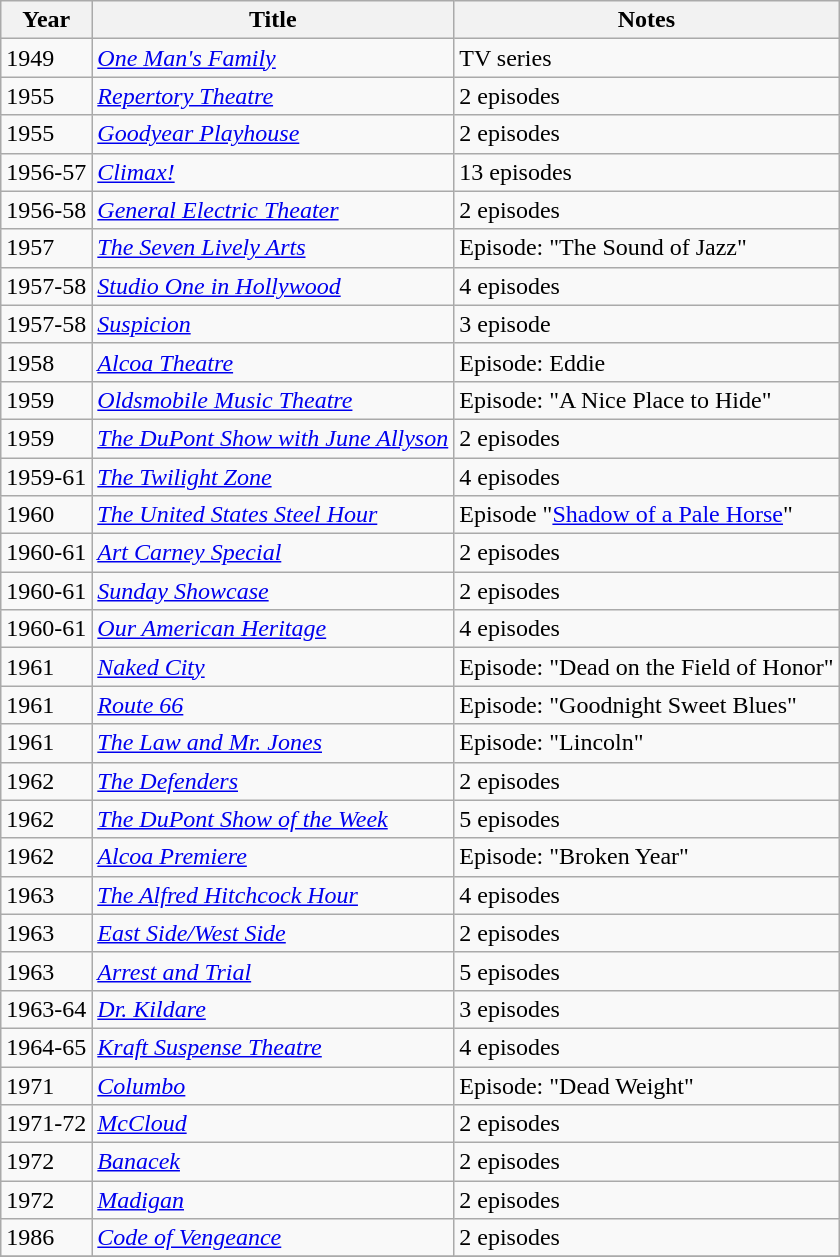<table class="wikitable">
<tr>
<th>Year</th>
<th>Title</th>
<th>Notes</th>
</tr>
<tr>
<td>1949</td>
<td><em><a href='#'>One Man's Family</a></em></td>
<td>TV series</td>
</tr>
<tr>
<td>1955</td>
<td><em><a href='#'>Repertory Theatre</a></em></td>
<td>2 episodes</td>
</tr>
<tr>
<td>1955</td>
<td><em><a href='#'>Goodyear Playhouse</a></em></td>
<td>2 episodes</td>
</tr>
<tr>
<td>1956-57</td>
<td><em><a href='#'>Climax!</a></em></td>
<td>13 episodes</td>
</tr>
<tr>
<td>1956-58</td>
<td><em><a href='#'>General Electric Theater</a></em></td>
<td>2 episodes</td>
</tr>
<tr>
<td>1957</td>
<td><em><a href='#'>The Seven Lively Arts</a></em></td>
<td>Episode: "The Sound of Jazz"</td>
</tr>
<tr>
<td>1957-58</td>
<td><em><a href='#'>Studio One in Hollywood</a></em></td>
<td>4 episodes</td>
</tr>
<tr>
<td>1957-58</td>
<td><em><a href='#'>Suspicion</a></em></td>
<td>3 episode</td>
</tr>
<tr>
<td>1958</td>
<td><em><a href='#'>Alcoa Theatre</a></em></td>
<td>Episode: Eddie</td>
</tr>
<tr>
<td>1959</td>
<td><em><a href='#'>Oldsmobile Music Theatre</a></em></td>
<td>Episode: "A Nice Place to Hide"</td>
</tr>
<tr>
<td>1959</td>
<td><em><a href='#'>The DuPont Show with June Allyson</a></em></td>
<td>2 episodes</td>
</tr>
<tr>
<td>1959-61</td>
<td><em><a href='#'>The Twilight Zone</a></em></td>
<td>4 episodes</td>
</tr>
<tr>
<td>1960</td>
<td><em><a href='#'>The United States Steel Hour</a></em></td>
<td>Episode "<a href='#'>Shadow of a Pale Horse</a>"</td>
</tr>
<tr>
<td>1960-61</td>
<td><em><a href='#'>Art Carney Special</a></em></td>
<td>2 episodes</td>
</tr>
<tr>
<td>1960-61</td>
<td><em><a href='#'>Sunday Showcase</a></em></td>
<td>2 episodes</td>
</tr>
<tr>
<td>1960-61</td>
<td><em><a href='#'>Our American Heritage</a></em></td>
<td>4 episodes</td>
</tr>
<tr>
<td>1961</td>
<td><em><a href='#'>Naked City</a></em></td>
<td>Episode: "Dead on the Field of Honor"</td>
</tr>
<tr>
<td>1961</td>
<td><em><a href='#'>Route 66</a></em></td>
<td>Episode: "Goodnight Sweet Blues"</td>
</tr>
<tr>
<td>1961</td>
<td><em><a href='#'>The Law and Mr. Jones</a></em></td>
<td>Episode: "Lincoln"</td>
</tr>
<tr>
<td>1962</td>
<td><em><a href='#'>The Defenders</a></em></td>
<td>2 episodes</td>
</tr>
<tr>
<td>1962</td>
<td><em><a href='#'>The DuPont Show of the Week</a></em></td>
<td>5 episodes</td>
</tr>
<tr>
<td>1962</td>
<td><em><a href='#'>Alcoa Premiere</a></em></td>
<td>Episode: "Broken Year"</td>
</tr>
<tr>
<td>1963</td>
<td><em><a href='#'>The Alfred Hitchcock Hour</a></em></td>
<td>4 episodes</td>
</tr>
<tr>
<td>1963</td>
<td><em><a href='#'>East Side/West Side</a></em></td>
<td>2 episodes</td>
</tr>
<tr>
<td>1963</td>
<td><em><a href='#'>Arrest and Trial</a></em></td>
<td>5 episodes</td>
</tr>
<tr>
<td>1963-64</td>
<td><em><a href='#'>Dr. Kildare</a></em></td>
<td>3 episodes</td>
</tr>
<tr>
<td>1964-65</td>
<td><em><a href='#'>Kraft Suspense Theatre</a></em></td>
<td>4 episodes</td>
</tr>
<tr>
<td>1971</td>
<td><em><a href='#'>Columbo</a></em></td>
<td>Episode: "Dead Weight"</td>
</tr>
<tr>
<td>1971-72</td>
<td><em><a href='#'>McCloud</a></em></td>
<td>2 episodes</td>
</tr>
<tr>
<td>1972</td>
<td><em><a href='#'>Banacek</a></em></td>
<td>2 episodes</td>
</tr>
<tr>
<td>1972</td>
<td><em><a href='#'>Madigan</a></em></td>
<td>2 episodes</td>
</tr>
<tr>
<td>1986</td>
<td><em><a href='#'>Code of Vengeance</a></em></td>
<td>2 episodes</td>
</tr>
<tr>
</tr>
</table>
